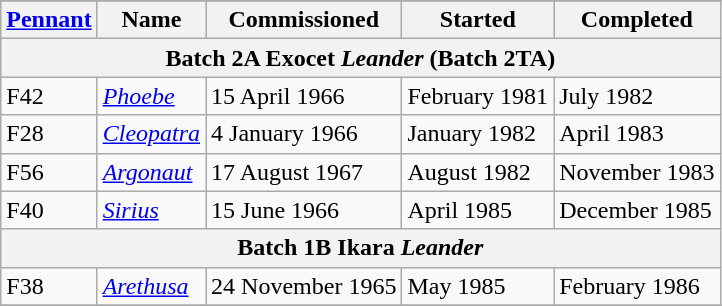<table class="wikitable">
<tr>
</tr>
<tr>
</tr>
<tr valign=top>
<th><a href='#'>Pennant</a></th>
<th>Name</th>
<th>Commissioned</th>
<th>Started</th>
<th>Completed</th>
</tr>
<tr valign=top>
<th align=center bgcolor=#E0E0E0 colspan=8>Batch 2A Exocet <em>Leander</em> (Batch 2TA)</th>
</tr>
<tr valign=top>
<td>F42</td>
<td><a href='#'><em>Phoebe</em></a></td>
<td>15 April 1966</td>
<td>February 1981</td>
<td>July 1982</td>
</tr>
<tr valign=top>
<td>F28</td>
<td><a href='#'><em>Cleopatra</em></a></td>
<td>4 January 1966</td>
<td>January 1982</td>
<td>April 1983</td>
</tr>
<tr valign=top>
<td>F56</td>
<td><a href='#'><em>Argonaut</em></a></td>
<td>17 August 1967</td>
<td>August 1982</td>
<td>November 1983</td>
</tr>
<tr valign=top>
<td>F40</td>
<td><a href='#'><em>Sirius</em></a></td>
<td>15 June 1966</td>
<td>April 1985</td>
<td>December 1985</td>
</tr>
<tr valign=top>
<th align=center bgcolor=#E0E0E0 colspan=8>Batch 1B Ikara <em>Leander</em></th>
</tr>
<tr valign=top>
<td>F38</td>
<td><a href='#'><em>Arethusa</em></a></td>
<td>24 November 1965</td>
<td>May 1985</td>
<td>February 1986</td>
</tr>
<tr>
</tr>
</table>
